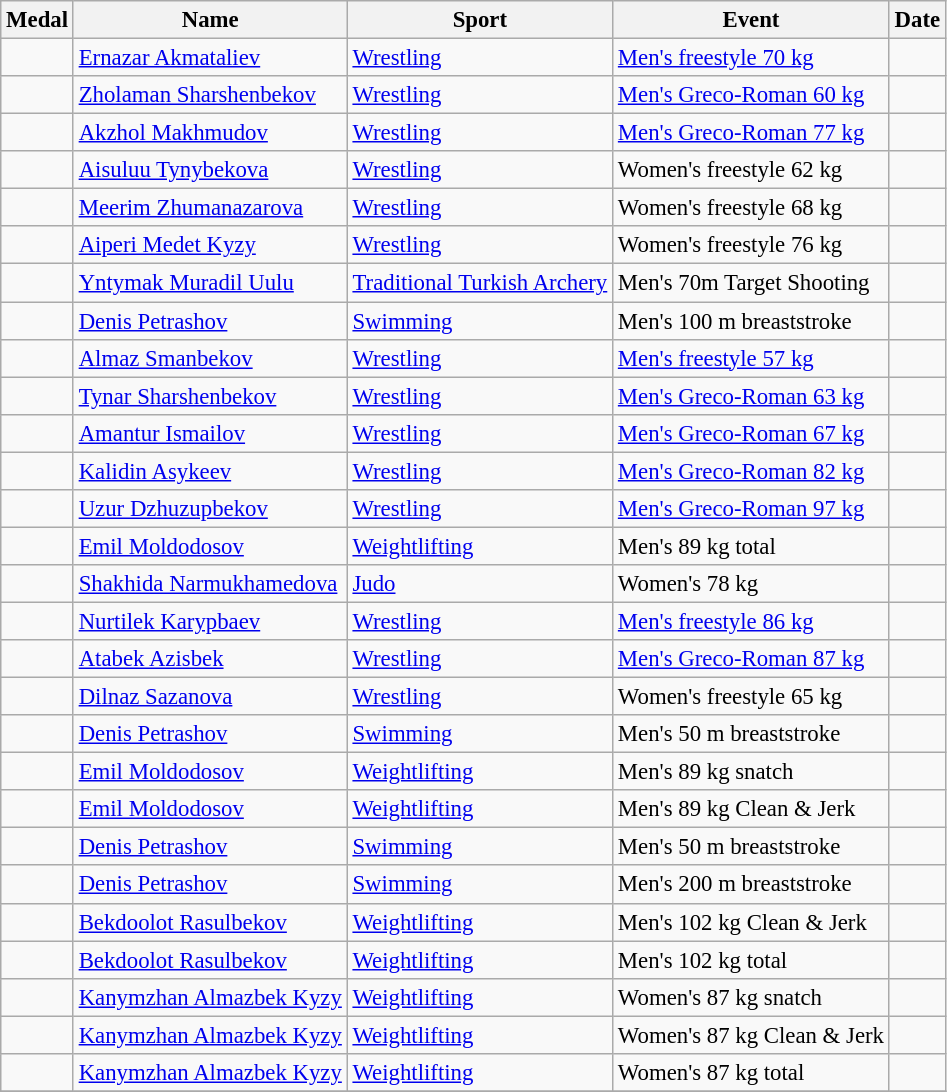<table class="wikitable sortable" style="font-size: 95%;">
<tr>
<th>Medal</th>
<th>Name</th>
<th>Sport</th>
<th>Event</th>
<th>Date</th>
</tr>
<tr>
<td></td>
<td><a href='#'>Ernazar Akmataliev</a></td>
<td><a href='#'>Wrestling</a></td>
<td><a href='#'>Men's freestyle 70 kg</a></td>
<td></td>
</tr>
<tr>
<td></td>
<td><a href='#'>Zholaman Sharshenbekov</a></td>
<td><a href='#'>Wrestling</a></td>
<td><a href='#'>Men's Greco-Roman 60 kg</a></td>
<td></td>
</tr>
<tr>
<td></td>
<td><a href='#'>Akzhol Makhmudov</a></td>
<td><a href='#'>Wrestling</a></td>
<td><a href='#'>Men's Greco-Roman 77 kg</a></td>
<td></td>
</tr>
<tr>
<td></td>
<td><a href='#'>Aisuluu Tynybekova</a></td>
<td><a href='#'>Wrestling</a></td>
<td>Women's freestyle 62 kg</td>
<td></td>
</tr>
<tr>
<td></td>
<td><a href='#'>Meerim Zhumanazarova</a></td>
<td><a href='#'>Wrestling</a></td>
<td>Women's freestyle 68 kg</td>
<td></td>
</tr>
<tr>
<td></td>
<td><a href='#'>Aiperi Medet Kyzy</a></td>
<td><a href='#'>Wrestling</a></td>
<td>Women's freestyle 76 kg</td>
<td></td>
</tr>
<tr>
<td></td>
<td><a href='#'>Yntymak Muradil Uulu</a></td>
<td><a href='#'>Traditional Turkish Archery</a></td>
<td>Men's 70m Target Shooting</td>
<td></td>
</tr>
<tr>
<td></td>
<td><a href='#'>Denis Petrashov</a></td>
<td><a href='#'>Swimming</a></td>
<td>Men's 100 m breaststroke</td>
<td></td>
</tr>
<tr>
<td></td>
<td><a href='#'>Almaz Smanbekov</a></td>
<td><a href='#'>Wrestling</a></td>
<td><a href='#'>Men's freestyle 57 kg</a></td>
<td></td>
</tr>
<tr>
<td></td>
<td><a href='#'>Tynar Sharshenbekov</a></td>
<td><a href='#'>Wrestling</a></td>
<td><a href='#'>Men's Greco-Roman 63 kg</a></td>
<td></td>
</tr>
<tr>
<td></td>
<td><a href='#'>Amantur Ismailov</a></td>
<td><a href='#'>Wrestling</a></td>
<td><a href='#'>Men's Greco-Roman 67 kg</a></td>
<td></td>
</tr>
<tr>
<td></td>
<td><a href='#'>Kalidin Asykeev</a></td>
<td><a href='#'>Wrestling</a></td>
<td><a href='#'>Men's Greco-Roman 82 kg</a></td>
<td></td>
</tr>
<tr>
<td></td>
<td><a href='#'>Uzur Dzhuzupbekov</a></td>
<td><a href='#'>Wrestling</a></td>
<td><a href='#'>Men's Greco-Roman 97 kg</a></td>
<td></td>
</tr>
<tr>
<td></td>
<td><a href='#'>Emil Moldodosov</a></td>
<td><a href='#'>Weightlifting</a></td>
<td>Men's 89 kg total</td>
<td></td>
</tr>
<tr>
<td></td>
<td><a href='#'>Shakhida Narmukhamedova</a></td>
<td><a href='#'>Judo</a></td>
<td>Women's 78 kg</td>
<td></td>
</tr>
<tr>
<td></td>
<td><a href='#'>Nurtilek Karypbaev</a></td>
<td><a href='#'>Wrestling</a></td>
<td><a href='#'>Men's freestyle 86 kg</a></td>
<td></td>
</tr>
<tr>
<td></td>
<td><a href='#'>Atabek Azisbek</a></td>
<td><a href='#'>Wrestling</a></td>
<td><a href='#'>Men's Greco-Roman 87 kg</a></td>
<td></td>
</tr>
<tr>
<td></td>
<td><a href='#'>Dilnaz Sazanova</a></td>
<td><a href='#'>Wrestling</a></td>
<td>Women's freestyle 65 kg</td>
<td></td>
</tr>
<tr>
<td></td>
<td><a href='#'>Denis Petrashov</a></td>
<td><a href='#'>Swimming</a></td>
<td>Men's 50 m breaststroke</td>
<td></td>
</tr>
<tr>
<td></td>
<td><a href='#'>Emil Moldodosov</a></td>
<td><a href='#'>Weightlifting</a></td>
<td>Men's 89 kg snatch</td>
<td></td>
</tr>
<tr>
<td></td>
<td><a href='#'>Emil Moldodosov</a></td>
<td><a href='#'>Weightlifting</a></td>
<td>Men's 89 kg Clean & Jerk</td>
<td></td>
</tr>
<tr>
<td></td>
<td><a href='#'>Denis Petrashov</a></td>
<td><a href='#'>Swimming</a></td>
<td>Men's 50 m breaststroke</td>
<td></td>
</tr>
<tr>
<td></td>
<td><a href='#'>Denis Petrashov</a></td>
<td><a href='#'>Swimming</a></td>
<td>Men's 200 m breaststroke</td>
<td></td>
</tr>
<tr>
<td></td>
<td><a href='#'>Bekdoolot Rasulbekov</a></td>
<td><a href='#'>Weightlifting</a></td>
<td>Men's 102 kg Clean & Jerk</td>
<td></td>
</tr>
<tr>
<td></td>
<td><a href='#'>Bekdoolot Rasulbekov</a></td>
<td><a href='#'>Weightlifting</a></td>
<td>Men's 102 kg total</td>
<td></td>
</tr>
<tr>
<td></td>
<td><a href='#'>Kanymzhan Almazbek Kyzy</a></td>
<td><a href='#'>Weightlifting</a></td>
<td>Women's 87 kg snatch</td>
<td></td>
</tr>
<tr>
<td></td>
<td><a href='#'>Kanymzhan Almazbek Kyzy</a></td>
<td><a href='#'>Weightlifting</a></td>
<td>Women's 87 kg Clean & Jerk</td>
<td></td>
</tr>
<tr>
<td></td>
<td><a href='#'>Kanymzhan Almazbek Kyzy</a></td>
<td><a href='#'>Weightlifting</a></td>
<td>Women's 87 kg total</td>
<td></td>
</tr>
<tr>
</tr>
</table>
